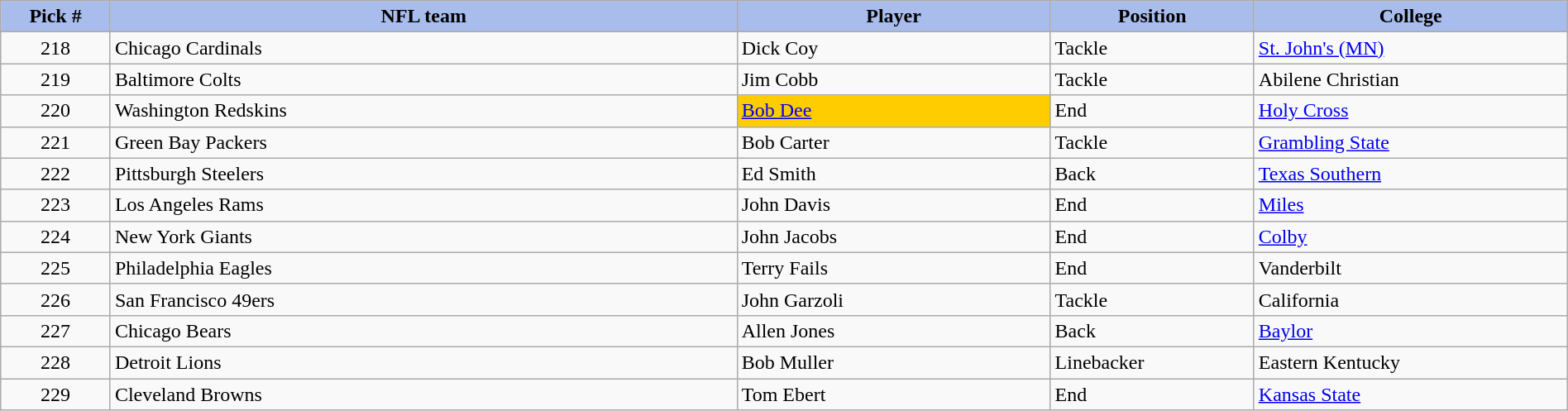<table class="wikitable sortable sortable" style="width: 100%">
<tr>
<th style="background:#A8BDEC;" width=7%>Pick #</th>
<th width=40% style="background:#A8BDEC;">NFL team</th>
<th width=20% style="background:#A8BDEC;">Player</th>
<th width=13% style="background:#A8BDEC;">Position</th>
<th style="background:#A8BDEC;">College</th>
</tr>
<tr>
<td align=center>218</td>
<td>Chicago Cardinals</td>
<td>Dick Coy</td>
<td>Tackle</td>
<td><a href='#'>St. John's (MN)</a></td>
</tr>
<tr>
<td align=center>219</td>
<td>Baltimore Colts</td>
<td>Jim Cobb</td>
<td>Tackle</td>
<td>Abilene Christian</td>
</tr>
<tr>
<td align=center>220</td>
<td>Washington Redskins</td>
<td bgcolor="#FFCC00"><a href='#'>Bob Dee</a></td>
<td>End</td>
<td><a href='#'>Holy Cross</a></td>
</tr>
<tr>
<td align=center>221</td>
<td>Green Bay Packers</td>
<td>Bob Carter</td>
<td>Tackle</td>
<td><a href='#'>Grambling State</a></td>
</tr>
<tr>
<td align=center>222</td>
<td>Pittsburgh Steelers</td>
<td>Ed Smith</td>
<td>Back</td>
<td><a href='#'>Texas Southern</a></td>
</tr>
<tr>
<td align=center>223</td>
<td>Los Angeles Rams</td>
<td>John Davis</td>
<td>End</td>
<td><a href='#'>Miles</a></td>
</tr>
<tr>
<td align=center>224</td>
<td>New York Giants</td>
<td>John Jacobs</td>
<td>End</td>
<td><a href='#'>Colby</a></td>
</tr>
<tr>
<td align=center>225</td>
<td>Philadelphia Eagles</td>
<td>Terry Fails</td>
<td>End</td>
<td>Vanderbilt</td>
</tr>
<tr>
<td align=center>226</td>
<td>San Francisco 49ers</td>
<td>John Garzoli</td>
<td>Tackle</td>
<td>California</td>
</tr>
<tr>
<td align=center>227</td>
<td>Chicago Bears</td>
<td>Allen Jones</td>
<td>Back</td>
<td><a href='#'>Baylor</a></td>
</tr>
<tr>
<td align=center>228</td>
<td>Detroit Lions</td>
<td>Bob Muller</td>
<td>Linebacker</td>
<td>Eastern Kentucky</td>
</tr>
<tr>
<td align=center>229</td>
<td>Cleveland Browns</td>
<td>Tom Ebert</td>
<td>End</td>
<td><a href='#'>Kansas State</a></td>
</tr>
</table>
